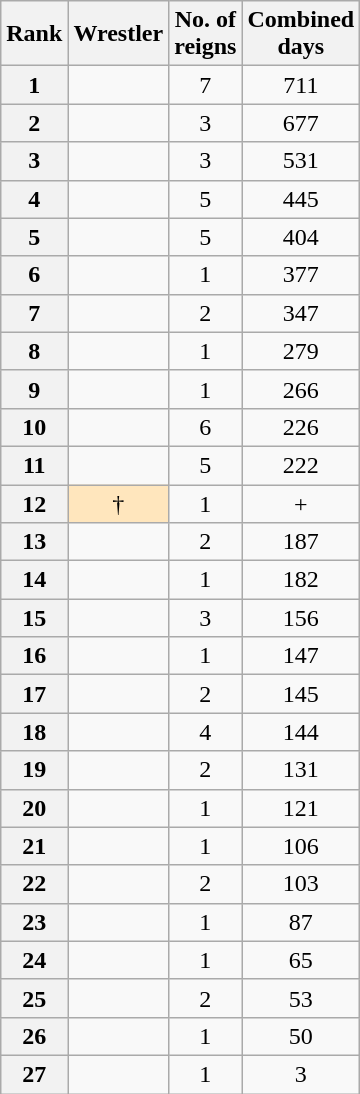<table class="wikitable sortable" style="text-align: center">
<tr>
<th>Rank</th>
<th>Wrestler</th>
<th>No. of<br>reigns</th>
<th data-sort-type="number">Combined<br>days</th>
</tr>
<tr>
<th>1</th>
<td></td>
<td>7</td>
<td>711</td>
</tr>
<tr>
<th>2</th>
<td></td>
<td>3</td>
<td>677</td>
</tr>
<tr>
<th>3</th>
<td></td>
<td>3</td>
<td>531</td>
</tr>
<tr>
<th>4</th>
<td></td>
<td>5</td>
<td>445</td>
</tr>
<tr>
<th>5</th>
<td></td>
<td>5</td>
<td>404</td>
</tr>
<tr>
<th>6</th>
<td></td>
<td>1</td>
<td>377</td>
</tr>
<tr>
<th>7</th>
<td></td>
<td>2</td>
<td>347</td>
</tr>
<tr>
<th>8</th>
<td></td>
<td>1</td>
<td>279</td>
</tr>
<tr>
<th>9</th>
<td></td>
<td>1</td>
<td>266</td>
</tr>
<tr>
<th>10</th>
<td></td>
<td>6</td>
<td>226</td>
</tr>
<tr>
<th>11</th>
<td></td>
<td>5</td>
<td>222</td>
</tr>
<tr>
<th>12</th>
<td style="background-color: #ffe6bd"> †</td>
<td>1</td>
<td>+</td>
</tr>
<tr>
<th>13</th>
<td></td>
<td>2</td>
<td>187</td>
</tr>
<tr>
<th>14</th>
<td></td>
<td>1</td>
<td>182</td>
</tr>
<tr>
<th>15</th>
<td></td>
<td>3</td>
<td>156</td>
</tr>
<tr>
<th>16</th>
<td></td>
<td>1</td>
<td>147</td>
</tr>
<tr>
<th>17</th>
<td></td>
<td>2</td>
<td>145</td>
</tr>
<tr>
<th>18</th>
<td></td>
<td>4</td>
<td>144</td>
</tr>
<tr>
<th>19</th>
<td></td>
<td>2</td>
<td>131</td>
</tr>
<tr>
<th>20</th>
<td></td>
<td>1</td>
<td>121</td>
</tr>
<tr>
<th>21</th>
<td></td>
<td>1</td>
<td>106</td>
</tr>
<tr>
<th>22</th>
<td></td>
<td>2</td>
<td>103</td>
</tr>
<tr>
<th>23</th>
<td></td>
<td>1</td>
<td>87</td>
</tr>
<tr>
<th>24</th>
<td></td>
<td>1</td>
<td>65</td>
</tr>
<tr>
<th>25</th>
<td></td>
<td>2</td>
<td>53</td>
</tr>
<tr>
<th>26</th>
<td></td>
<td>1</td>
<td>50</td>
</tr>
<tr>
<th>27</th>
<td></td>
<td>1</td>
<td>3</td>
</tr>
</table>
